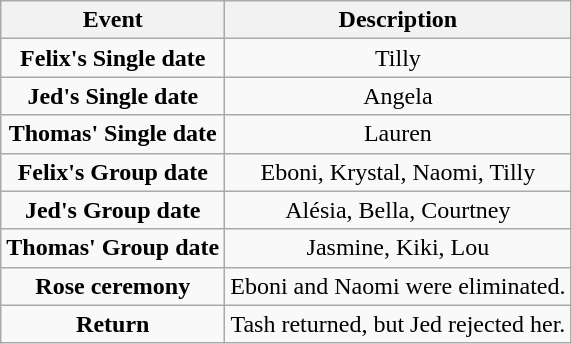<table class="wikitable sortable" style="text-align:center;">
<tr>
<th>Event</th>
<th>Description</th>
</tr>
<tr>
<td><strong>Felix's Single date</strong></td>
<td>Tilly</td>
</tr>
<tr>
<td><strong>Jed's Single date</strong></td>
<td>Angela</td>
</tr>
<tr>
<td><strong>Thomas' Single date</strong></td>
<td>Lauren</td>
</tr>
<tr>
<td><strong>Felix's Group date</strong></td>
<td>Eboni, Krystal, Naomi, Tilly</td>
</tr>
<tr>
<td><strong>Jed's Group date</strong></td>
<td>Alésia, Bella, Courtney</td>
</tr>
<tr>
<td><strong>Thomas' Group date</strong></td>
<td>Jasmine, Kiki, Lou</td>
</tr>
<tr>
<td><strong>Rose ceremony</strong></td>
<td>Eboni and Naomi were eliminated.</td>
</tr>
<tr>
<td><strong>Return</strong></td>
<td>Tash returned, but Jed rejected her.</td>
</tr>
</table>
